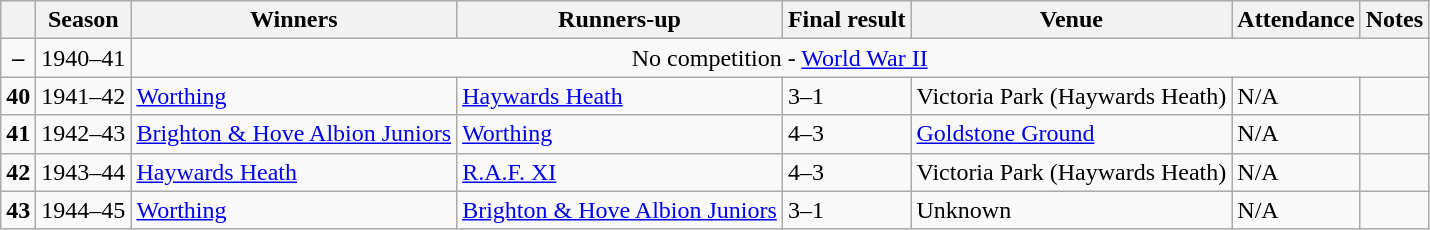<table class=wikitable>
<tr>
<th></th>
<th>Season</th>
<th>Winners</th>
<th>Runners-up</th>
<th>Final result</th>
<th>Venue</th>
<th>Attendance</th>
<th>Notes</th>
</tr>
<tr>
<td align=center><strong>–</strong></td>
<td>1940–41</td>
<td align=center colspan=6>No competition - <a href='#'>World War II</a></td>
</tr>
<tr>
<td><strong>40</strong></td>
<td>1941–42</td>
<td><a href='#'>Worthing</a></td>
<td><a href='#'>Haywards Heath</a></td>
<td>3–1</td>
<td>Victoria Park (Haywards Heath)</td>
<td>N/A</td>
<td></td>
</tr>
<tr>
<td><strong>41</strong></td>
<td>1942–43</td>
<td><a href='#'>Brighton & Hove Albion Juniors</a></td>
<td><a href='#'>Worthing</a></td>
<td>4–3</td>
<td><a href='#'>Goldstone Ground</a></td>
<td>N/A</td>
<td></td>
</tr>
<tr>
<td><strong>42</strong></td>
<td>1943–44</td>
<td><a href='#'>Haywards Heath</a></td>
<td><a href='#'>R.A.F. XI</a></td>
<td>4–3</td>
<td>Victoria Park (Haywards Heath)</td>
<td>N/A</td>
<td></td>
</tr>
<tr>
<td><strong>43</strong></td>
<td>1944–45</td>
<td><a href='#'>Worthing</a></td>
<td><a href='#'>Brighton & Hove Albion Juniors</a></td>
<td>3–1</td>
<td>Unknown</td>
<td>N/A</td>
<td></td>
</tr>
</table>
